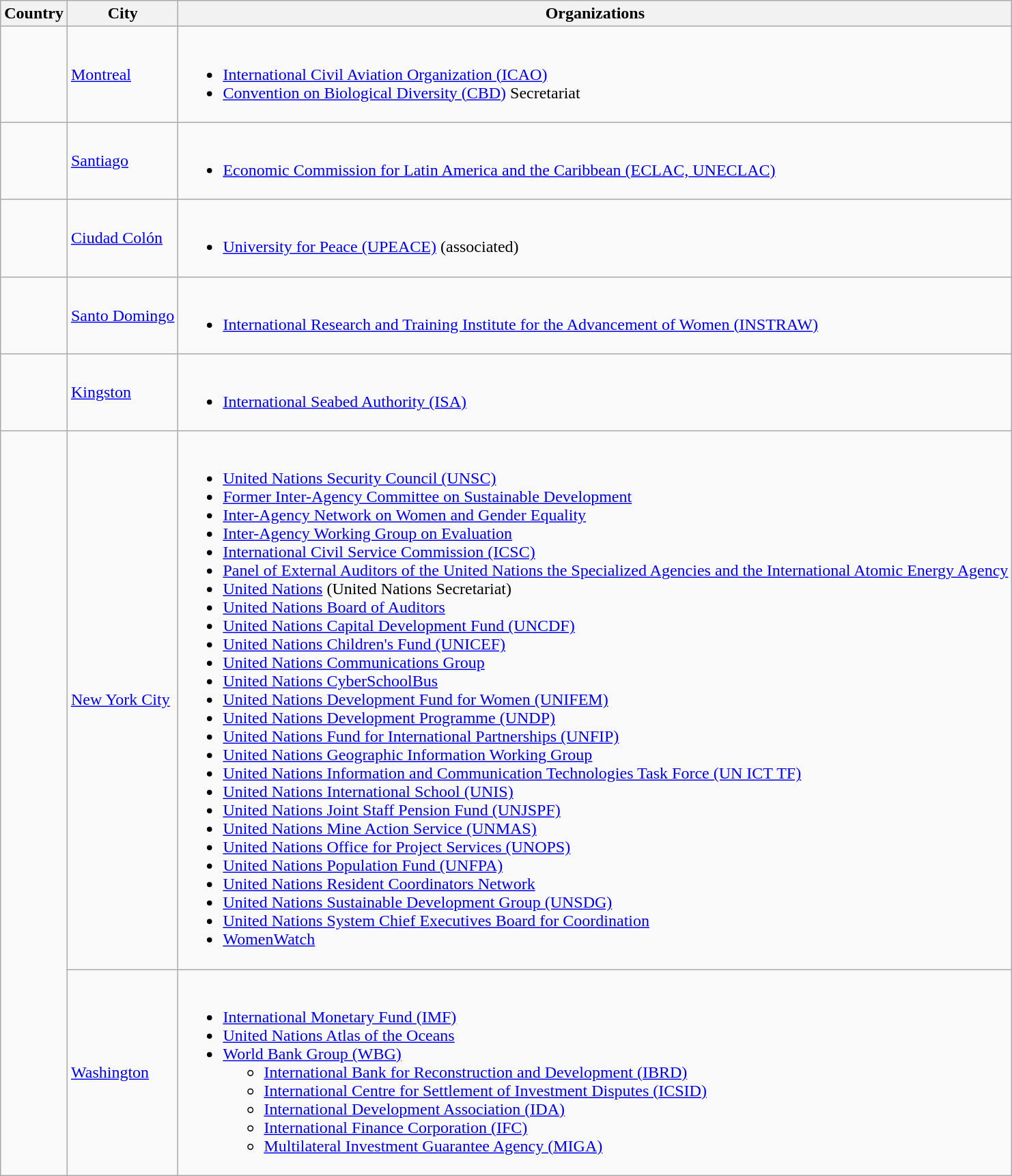<table class="sortable wikitable">
<tr>
<th>Country</th>
<th>City</th>
<th class=unsortable>Organizations</th>
</tr>
<tr>
<td></td>
<td><a href='#'>Montreal</a></td>
<td><br><ul><li><a href='#'>International Civil Aviation Organization (ICAO)</a></li><li><a href='#'>Convention on Biological Diversity (CBD)</a> Secretariat</li></ul></td>
</tr>
<tr>
<td></td>
<td><a href='#'>Santiago</a></td>
<td><br><ul><li><a href='#'>Economic Commission for Latin America and the Caribbean (ECLAC, UNECLAC)</a></li></ul></td>
</tr>
<tr>
<td></td>
<td><a href='#'>Ciudad Colón</a></td>
<td><br><ul><li><a href='#'>University for Peace (UPEACE)</a> (associated)</li></ul></td>
</tr>
<tr>
<td></td>
<td><a href='#'>Santo Domingo</a></td>
<td><br><ul><li><a href='#'>International Research and Training Institute for the Advancement of Women (INSTRAW)</a></li></ul></td>
</tr>
<tr>
<td></td>
<td><a href='#'>Kingston</a></td>
<td><br><ul><li><a href='#'>International Seabed Authority (ISA)</a></li></ul></td>
</tr>
<tr>
<td rowspan="2"></td>
<td><a href='#'>New York City</a></td>
<td><br><ul><li><a href='#'>United Nations Security Council (UNSC)</a></li><li><a href='#'>Former Inter-Agency Committee on Sustainable Development</a></li><li><a href='#'>Inter-Agency Network on Women and Gender Equality</a></li><li><a href='#'>Inter-Agency Working Group on Evaluation</a></li><li><a href='#'>International Civil Service Commission (ICSC)</a></li><li><a href='#'>Panel of External Auditors of the United Nations the Specialized Agencies and the International Atomic Energy Agency</a></li><li><a href='#'>United Nations</a> (United Nations Secretariat)</li><li><a href='#'>United Nations Board of Auditors</a></li><li><a href='#'>United Nations Capital Development Fund (UNCDF)</a></li><li><a href='#'>United Nations Children's Fund (UNICEF)</a></li><li><a href='#'>United Nations Communications Group</a></li><li><a href='#'>United Nations CyberSchoolBus</a></li><li><a href='#'>United Nations Development Fund for Women (UNIFEM)</a></li><li><a href='#'>United Nations Development Programme (UNDP)</a></li><li><a href='#'>United Nations Fund for International Partnerships (UNFIP)</a></li><li><a href='#'>United Nations Geographic Information Working Group</a></li><li><a href='#'>United Nations Information and Communication Technologies Task Force (UN ICT TF)</a></li><li><a href='#'>United Nations International School (UNIS)</a></li><li><a href='#'>United Nations Joint Staff Pension Fund (UNJSPF)</a></li><li><a href='#'>United Nations Mine Action Service (UNMAS)</a></li><li><a href='#'>United Nations Office for Project Services (UNOPS)</a></li><li><a href='#'>United Nations Population Fund (UNFPA)</a></li><li><a href='#'>United Nations Resident Coordinators Network</a></li><li><a href='#'>United Nations Sustainable Development Group (UNSDG)</a></li><li><a href='#'>United Nations System Chief Executives Board for Coordination</a></li><li><a href='#'>WomenWatch</a></li></ul></td>
</tr>
<tr>
<td><a href='#'>Washington</a></td>
<td><br><ul><li><a href='#'>International Monetary Fund (IMF)</a></li><li><a href='#'>United Nations Atlas of the Oceans</a></li><li><a href='#'>World Bank Group (WBG)</a><ul><li><a href='#'>International Bank for Reconstruction and Development (IBRD)</a></li><li><a href='#'>International Centre for Settlement of Investment Disputes (ICSID)</a></li><li><a href='#'>International Development Association (IDA)</a></li><li><a href='#'>International Finance Corporation (IFC)</a></li><li><a href='#'>Multilateral Investment Guarantee Agency (MIGA)</a></li></ul></li></ul></td>
</tr>
</table>
